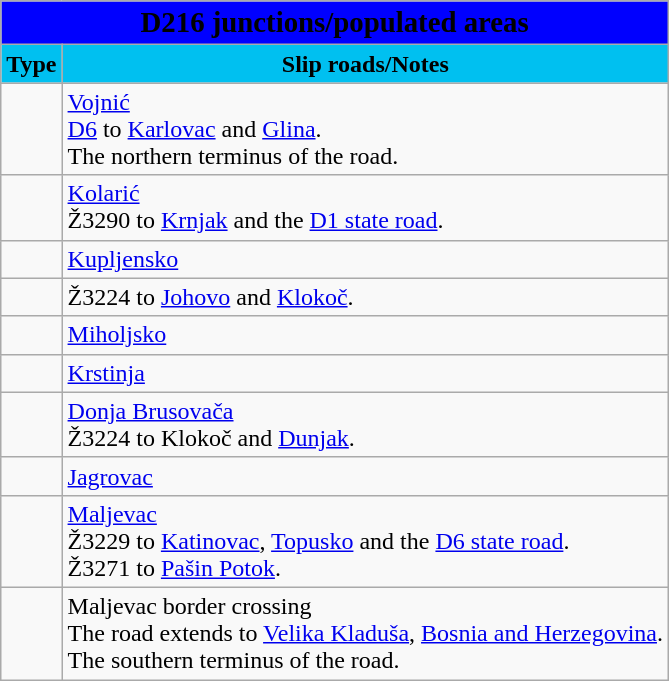<table class="wikitable">
<tr>
<td colspan=2 bgcolor=blue align=center style=margin-top:15><span><big><strong>D216 junctions/populated areas</strong></big></span></td>
</tr>
<tr>
<td align=center bgcolor=00c0f0><strong>Type</strong></td>
<td align=center bgcolor=00c0f0><strong>Slip roads/Notes</strong></td>
</tr>
<tr>
<td></td>
<td><a href='#'>Vojnić</a><br> <a href='#'>D6</a> to <a href='#'>Karlovac</a> and <a href='#'>Glina</a>.<br>The northern terminus of the road.</td>
</tr>
<tr>
<td></td>
<td><a href='#'>Kolarić</a><br>Ž3290 to <a href='#'>Krnjak</a> and the <a href='#'>D1 state road</a>.</td>
</tr>
<tr>
<td></td>
<td><a href='#'>Kupljensko</a></td>
</tr>
<tr>
<td></td>
<td>Ž3224 to <a href='#'>Johovo</a> and <a href='#'>Klokoč</a>.</td>
</tr>
<tr>
<td></td>
<td><a href='#'>Miholjsko</a></td>
</tr>
<tr>
<td></td>
<td><a href='#'>Krstinja</a></td>
</tr>
<tr>
<td></td>
<td><a href='#'>Donja Brusovača</a><br>Ž3224 to Klokoč and <a href='#'>Dunjak</a>.</td>
</tr>
<tr>
<td></td>
<td><a href='#'>Jagrovac</a></td>
</tr>
<tr>
<td></td>
<td><a href='#'>Maljevac</a><br>Ž3229 to <a href='#'>Katinovac</a>, <a href='#'>Topusko</a> and the <a href='#'>D6 state road</a>.<br>Ž3271 to <a href='#'>Pašin Potok</a>.</td>
</tr>
<tr>
<td></td>
<td>Maljevac border crossing<br>The road extends to <a href='#'>Velika Kladuša</a>, <a href='#'>Bosnia and Herzegovina</a>.<br>The southern terminus of the road.</td>
</tr>
</table>
